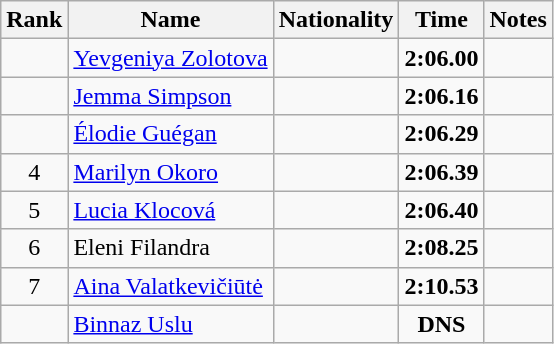<table class="wikitable sortable" style="text-align:center">
<tr>
<th>Rank</th>
<th>Name</th>
<th>Nationality</th>
<th>Time</th>
<th>Notes</th>
</tr>
<tr>
<td></td>
<td align=left><a href='#'>Yevgeniya Zolotova</a></td>
<td align=left></td>
<td><strong>2:06.00</strong></td>
<td></td>
</tr>
<tr>
<td></td>
<td align=left><a href='#'>Jemma Simpson</a></td>
<td align=left></td>
<td><strong>2:06.16</strong></td>
<td></td>
</tr>
<tr>
<td></td>
<td align=left><a href='#'>Élodie Guégan</a></td>
<td align=left></td>
<td><strong>2:06.29</strong></td>
<td></td>
</tr>
<tr>
<td>4</td>
<td align=left><a href='#'>Marilyn Okoro</a></td>
<td align=left></td>
<td><strong>2:06.39</strong></td>
<td></td>
</tr>
<tr>
<td>5</td>
<td align=left><a href='#'>Lucia Klocová</a></td>
<td align=left></td>
<td><strong>2:06.40</strong></td>
<td></td>
</tr>
<tr>
<td>6</td>
<td align=left>Eleni Filandra</td>
<td align=left></td>
<td><strong>2:08.25</strong></td>
<td></td>
</tr>
<tr>
<td>7</td>
<td align=left><a href='#'>Aina Valatkevičiūtė</a></td>
<td align=left></td>
<td><strong>2:10.53</strong></td>
<td></td>
</tr>
<tr>
<td></td>
<td align=left><a href='#'>Binnaz Uslu</a></td>
<td align=left></td>
<td><strong>DNS</strong></td>
<td></td>
</tr>
</table>
